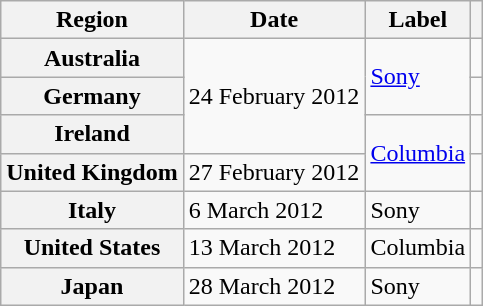<table class="wikitable plainrowheaders">
<tr>
<th scope="col">Region</th>
<th scope="col">Date</th>
<th scope="col">Label</th>
<th scope="col"></th>
</tr>
<tr>
<th scope="row">Australia</th>
<td rowspan="3">24 February 2012</td>
<td rowspan="2"><a href='#'>Sony</a></td>
<td style="text-align:center"></td>
</tr>
<tr>
<th scope="row">Germany</th>
<td style="text-align:center"></td>
</tr>
<tr>
<th scope="row">Ireland</th>
<td rowspan="2"><a href='#'>Columbia</a></td>
<td style="text-align:center"></td>
</tr>
<tr>
<th scope="row">United Kingdom</th>
<td>27 February 2012</td>
<td style="text-align:center"></td>
</tr>
<tr>
<th scope="row">Italy</th>
<td>6 March 2012</td>
<td>Sony</td>
<td style="text-align:center"></td>
</tr>
<tr>
<th scope="row">United States</th>
<td>13 March 2012</td>
<td>Columbia</td>
<td style="text-align:center"></td>
</tr>
<tr>
<th scope="row">Japan</th>
<td>28 March 2012</td>
<td>Sony</td>
<td style="text-align:center"></td>
</tr>
</table>
